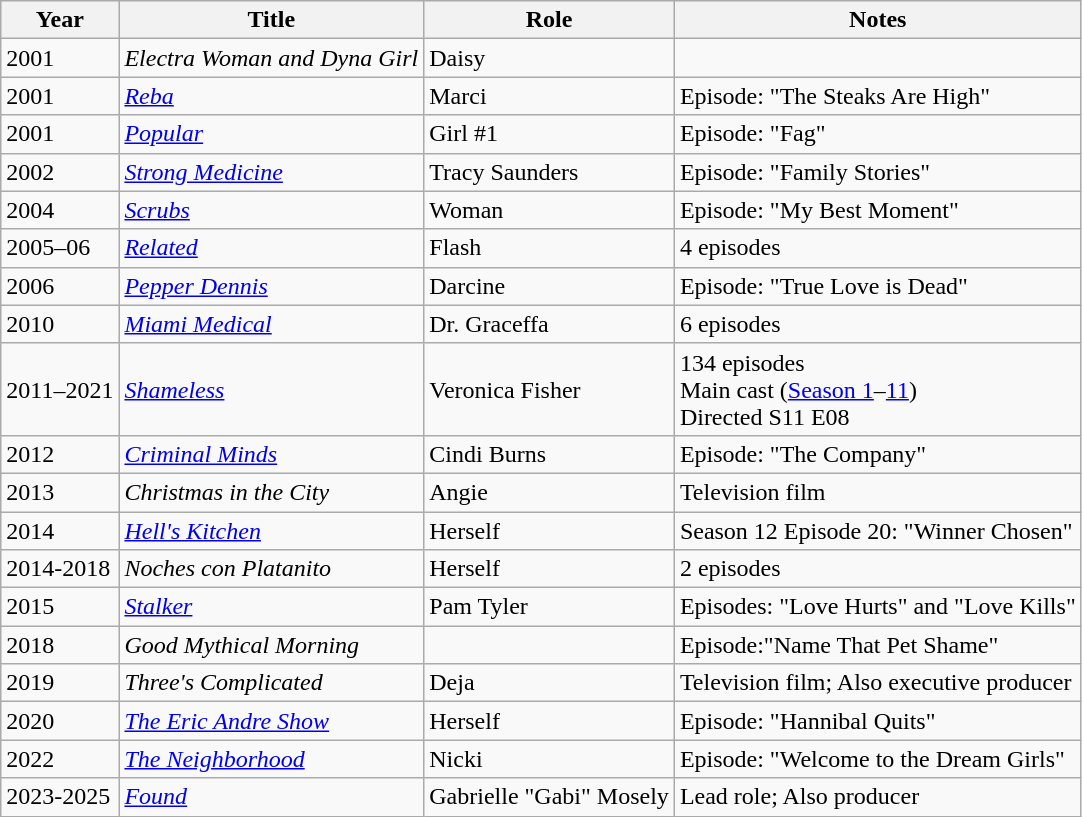<table class="wikitable sortable">
<tr>
<th>Year</th>
<th>Title</th>
<th>Role</th>
<th>Notes</th>
</tr>
<tr>
<td>2001</td>
<td><em>Electra Woman and Dyna Girl</em></td>
<td>Daisy</td>
<td></td>
</tr>
<tr>
<td>2001</td>
<td><em><a href='#'>Reba</a></em></td>
<td>Marci</td>
<td>Episode: "The Steaks Are High"</td>
</tr>
<tr>
<td>2001</td>
<td><em><a href='#'>Popular</a></em></td>
<td>Girl #1</td>
<td>Episode: "Fag"</td>
</tr>
<tr>
<td>2002</td>
<td><em><a href='#'>Strong Medicine</a></em></td>
<td>Tracy Saunders</td>
<td>Episode: "Family Stories"</td>
</tr>
<tr>
<td>2004</td>
<td><em><a href='#'>Scrubs</a></em></td>
<td>Woman</td>
<td>Episode: "My Best Moment"</td>
</tr>
<tr>
<td>2005–06</td>
<td><em><a href='#'>Related</a></em></td>
<td>Flash</td>
<td>4 episodes</td>
</tr>
<tr>
<td>2006</td>
<td><em><a href='#'>Pepper Dennis</a></em></td>
<td>Darcine</td>
<td>Episode: "True Love is Dead"</td>
</tr>
<tr>
<td>2010</td>
<td><em><a href='#'>Miami Medical</a></em></td>
<td>Dr. Graceffa</td>
<td>6 episodes</td>
</tr>
<tr>
<td>2011–2021</td>
<td><em><a href='#'>Shameless</a></em></td>
<td>Veronica Fisher</td>
<td>134 episodes <br>Main cast (<a href='#'>Season 1</a>–<a href='#'>11</a>) <br> Directed S11 E08</td>
</tr>
<tr>
<td>2012</td>
<td><em><a href='#'>Criminal Minds</a></em></td>
<td>Cindi Burns</td>
<td>Episode: "The Company"</td>
</tr>
<tr>
<td>2013</td>
<td><em>Christmas in the City</em></td>
<td>Angie</td>
<td>Television film</td>
</tr>
<tr>
<td>2014</td>
<td><em><a href='#'>Hell's Kitchen</a></em></td>
<td>Herself</td>
<td>Season 12 Episode 20: "Winner Chosen"</td>
</tr>
<tr>
<td>2014-2018</td>
<td><em>Noches con Platanito </em></td>
<td>Herself</td>
<td>2 episodes</td>
</tr>
<tr>
<td>2015</td>
<td><em><a href='#'>Stalker</a></em></td>
<td>Pam Tyler</td>
<td>Episodes: "Love Hurts" and "Love Kills"</td>
</tr>
<tr>
<td>2018</td>
<td><em>Good Mythical Morning </em></td>
<td></td>
<td>Episode:"Name That Pet Shame"</td>
</tr>
<tr>
<td>2019</td>
<td><em>Three's Complicated </em></td>
<td>Deja</td>
<td>Television film; Also executive producer</td>
</tr>
<tr>
<td>2020</td>
<td><em><a href='#'>The Eric Andre Show</a></em></td>
<td>Herself</td>
<td>Episode: "Hannibal Quits"</td>
</tr>
<tr>
<td>2022</td>
<td><em><a href='#'>The Neighborhood</a></em></td>
<td>Nicki</td>
<td>Episode: "Welcome to the Dream Girls"</td>
</tr>
<tr>
<td>2023-2025</td>
<td><em><a href='#'>Found</a></em></td>
<td>Gabrielle "Gabi" Mosely</td>
<td>Lead role; Also producer</td>
</tr>
</table>
